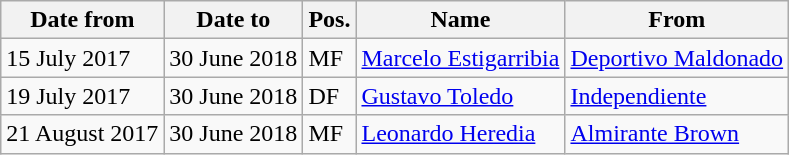<table class="wikitable">
<tr>
<th>Date from</th>
<th>Date to</th>
<th>Pos.</th>
<th>Name</th>
<th>From</th>
</tr>
<tr>
<td>15 July 2017</td>
<td>30 June 2018</td>
<td>MF</td>
<td> <a href='#'>Marcelo Estigarribia</a></td>
<td> <a href='#'>Deportivo Maldonado</a></td>
</tr>
<tr>
<td>19 July 2017</td>
<td>30 June 2018</td>
<td>DF</td>
<td> <a href='#'>Gustavo Toledo</a></td>
<td> <a href='#'>Independiente</a></td>
</tr>
<tr>
<td>21 August 2017</td>
<td>30 June 2018</td>
<td>MF</td>
<td> <a href='#'>Leonardo Heredia</a></td>
<td> <a href='#'>Almirante Brown</a></td>
</tr>
</table>
